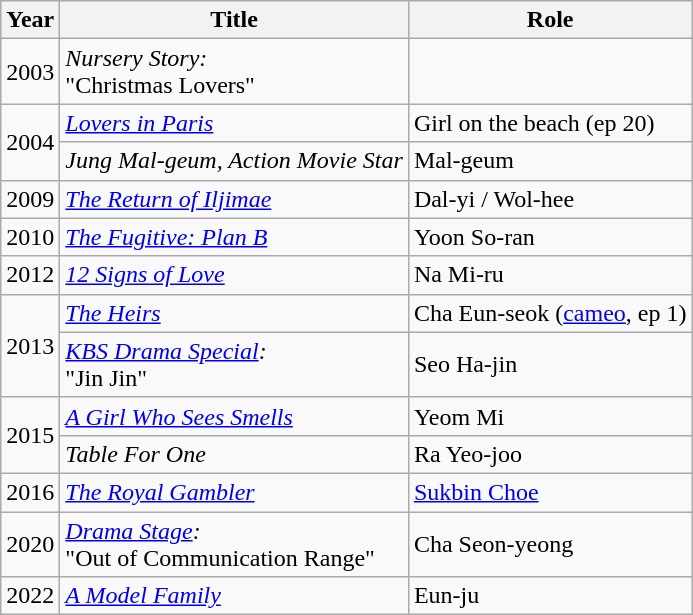<table class="wikitable sortable">
<tr>
<th>Year</th>
<th>Title</th>
<th>Role</th>
</tr>
<tr>
<td>2003</td>
<td><em>Nursery Story:</em><br>"Christmas Lovers"</td>
<td></td>
</tr>
<tr>
<td rowspan=2>2004</td>
<td><em><a href='#'>Lovers in Paris</a></em></td>
<td>Girl on the beach (ep 20)</td>
</tr>
<tr>
<td><em>Jung Mal-geum, Action Movie Star</em></td>
<td>Mal-geum</td>
</tr>
<tr>
<td>2009</td>
<td><em><a href='#'>The Return of Iljimae</a></em></td>
<td>Dal-yi / Wol-hee</td>
</tr>
<tr>
<td>2010</td>
<td><em><a href='#'>The Fugitive: Plan B</a></em></td>
<td>Yoon So-ran</td>
</tr>
<tr>
<td>2012</td>
<td><em><a href='#'>12 Signs of Love</a></em></td>
<td>Na Mi-ru</td>
</tr>
<tr>
<td rowspan=2>2013</td>
<td><em><a href='#'>The Heirs</a></em></td>
<td>Cha Eun-seok (<a href='#'>cameo</a>, ep 1)</td>
</tr>
<tr>
<td><em><a href='#'>KBS Drama Special</a>:</em><br>"Jin Jin"</td>
<td>Seo Ha-jin</td>
</tr>
<tr>
<td rowspan=2>2015</td>
<td><em><a href='#'>A Girl Who Sees Smells</a></em></td>
<td>Yeom Mi</td>
</tr>
<tr>
<td><em>Table For One</em></td>
<td>Ra Yeo-joo</td>
</tr>
<tr>
<td>2016</td>
<td><em><a href='#'>The Royal Gambler</a></em></td>
<td><a href='#'>Sukbin Choe</a></td>
</tr>
<tr>
<td>2020</td>
<td><em><a href='#'>Drama Stage</a>:</em><br>"Out of Communication Range"</td>
<td>Cha Seon-yeong</td>
</tr>
<tr>
<td>2022</td>
<td><em><a href='#'>A Model Family</a></em></td>
<td>Eun-ju</td>
</tr>
</table>
